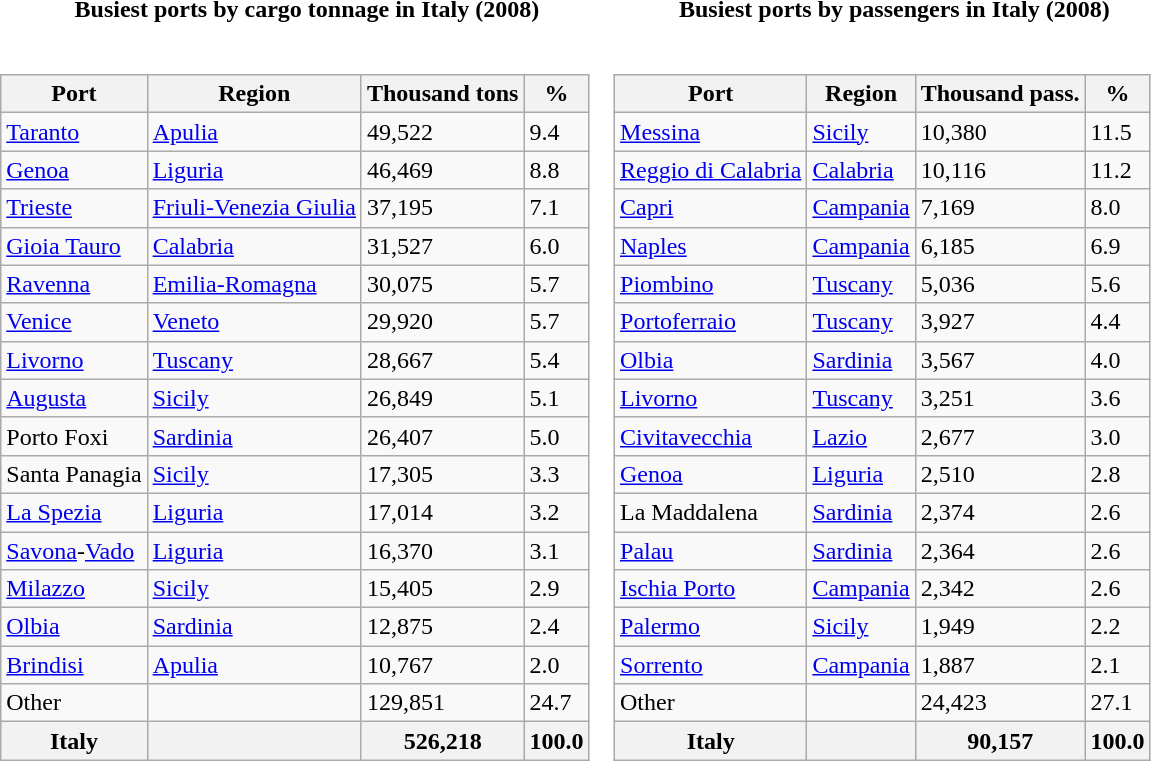<table cellpadding="0" cellspacing="0">
<tr>
<th>Busiest ports by cargo tonnage in Italy (2008)</th>
<th>Busiest ports by passengers in Italy (2008)</th>
</tr>
<tr>
<td><br><table class="wikitable sortable">
<tr>
<th>Port</th>
<th>Region</th>
<th>Thousand tons</th>
<th>%</th>
</tr>
<tr>
<td><a href='#'>Taranto</a></td>
<td><a href='#'>Apulia</a></td>
<td>49,522</td>
<td>9.4</td>
</tr>
<tr>
<td><a href='#'>Genoa</a></td>
<td><a href='#'>Liguria</a></td>
<td>46,469</td>
<td>8.8</td>
</tr>
<tr>
<td><a href='#'>Trieste</a></td>
<td><a href='#'>Friuli-Venezia Giulia</a></td>
<td>37,195</td>
<td>7.1</td>
</tr>
<tr>
<td><a href='#'>Gioia Tauro</a></td>
<td><a href='#'>Calabria</a></td>
<td>31,527</td>
<td>6.0</td>
</tr>
<tr>
<td><a href='#'>Ravenna</a></td>
<td><a href='#'>Emilia-Romagna</a></td>
<td>30,075</td>
<td>5.7</td>
</tr>
<tr>
<td><a href='#'>Venice</a></td>
<td><a href='#'>Veneto</a></td>
<td>29,920</td>
<td>5.7</td>
</tr>
<tr>
<td><a href='#'>Livorno</a></td>
<td><a href='#'>Tuscany</a></td>
<td>28,667</td>
<td>5.4</td>
</tr>
<tr>
<td><a href='#'>Augusta</a></td>
<td><a href='#'>Sicily</a></td>
<td>26,849</td>
<td>5.1</td>
</tr>
<tr>
<td>Porto Foxi</td>
<td><a href='#'>Sardinia</a></td>
<td>26,407</td>
<td>5.0</td>
</tr>
<tr>
<td>Santa Panagia</td>
<td><a href='#'>Sicily</a></td>
<td>17,305</td>
<td>3.3</td>
</tr>
<tr>
<td><a href='#'>La Spezia</a></td>
<td><a href='#'>Liguria</a></td>
<td>17,014</td>
<td>3.2</td>
</tr>
<tr>
<td><a href='#'>Savona</a>-<a href='#'>Vado</a></td>
<td><a href='#'>Liguria</a></td>
<td>16,370</td>
<td>3.1</td>
</tr>
<tr>
<td><a href='#'>Milazzo</a></td>
<td><a href='#'>Sicily</a></td>
<td>15,405</td>
<td>2.9</td>
</tr>
<tr>
<td><a href='#'>Olbia</a></td>
<td><a href='#'>Sardinia</a></td>
<td>12,875</td>
<td>2.4</td>
</tr>
<tr>
<td><a href='#'>Brindisi</a></td>
<td><a href='#'>Apulia</a></td>
<td>10,767</td>
<td>2.0</td>
</tr>
<tr class="sortbottom">
<td>Other</td>
<td></td>
<td>129,851</td>
<td>24.7</td>
</tr>
<tr class="sortbottom">
<th>Italy</th>
<th></th>
<th>526,218</th>
<th>100.0</th>
</tr>
</table>
</td>
<td><br><table class="wikitable sortable">
<tr>
<th>Port</th>
<th>Region</th>
<th>Thousand pass.</th>
<th>%</th>
</tr>
<tr>
<td><a href='#'>Messina</a></td>
<td><a href='#'>Sicily</a></td>
<td>10,380</td>
<td>11.5</td>
</tr>
<tr>
<td><a href='#'>Reggio di Calabria</a></td>
<td><a href='#'>Calabria</a></td>
<td>10,116</td>
<td>11.2</td>
</tr>
<tr>
<td><a href='#'>Capri</a></td>
<td><a href='#'>Campania</a></td>
<td>7,169</td>
<td>8.0</td>
</tr>
<tr>
<td><a href='#'>Naples</a></td>
<td><a href='#'>Campania</a></td>
<td>6,185</td>
<td>6.9</td>
</tr>
<tr>
<td><a href='#'>Piombino</a></td>
<td><a href='#'>Tuscany</a></td>
<td>5,036</td>
<td>5.6</td>
</tr>
<tr>
<td><a href='#'>Portoferraio</a></td>
<td><a href='#'>Tuscany</a></td>
<td>3,927</td>
<td>4.4</td>
</tr>
<tr>
<td><a href='#'>Olbia</a></td>
<td><a href='#'>Sardinia</a></td>
<td>3,567</td>
<td>4.0</td>
</tr>
<tr>
<td><a href='#'>Livorno</a></td>
<td><a href='#'>Tuscany</a></td>
<td>3,251</td>
<td>3.6</td>
</tr>
<tr>
<td><a href='#'>Civitavecchia</a></td>
<td><a href='#'>Lazio</a></td>
<td>2,677</td>
<td>3.0</td>
</tr>
<tr>
<td><a href='#'>Genoa</a></td>
<td><a href='#'>Liguria</a></td>
<td>2,510</td>
<td>2.8</td>
</tr>
<tr>
<td>La Maddalena</td>
<td><a href='#'>Sardinia</a></td>
<td>2,374</td>
<td>2.6</td>
</tr>
<tr>
<td><a href='#'>Palau</a></td>
<td><a href='#'>Sardinia</a></td>
<td>2,364</td>
<td>2.6</td>
</tr>
<tr>
<td><a href='#'>Ischia Porto</a></td>
<td><a href='#'>Campania</a></td>
<td>2,342</td>
<td>2.6</td>
</tr>
<tr>
<td><a href='#'>Palermo</a></td>
<td><a href='#'>Sicily</a></td>
<td>1,949</td>
<td>2.2</td>
</tr>
<tr>
<td><a href='#'>Sorrento</a></td>
<td><a href='#'>Campania</a></td>
<td>1,887</td>
<td>2.1</td>
</tr>
<tr class="sortbottom">
<td>Other</td>
<td></td>
<td>24,423</td>
<td>27.1</td>
</tr>
<tr class="sortbottom">
<th>Italy</th>
<th></th>
<th>90,157</th>
<th>100.0</th>
</tr>
</table>
</td>
</tr>
</table>
